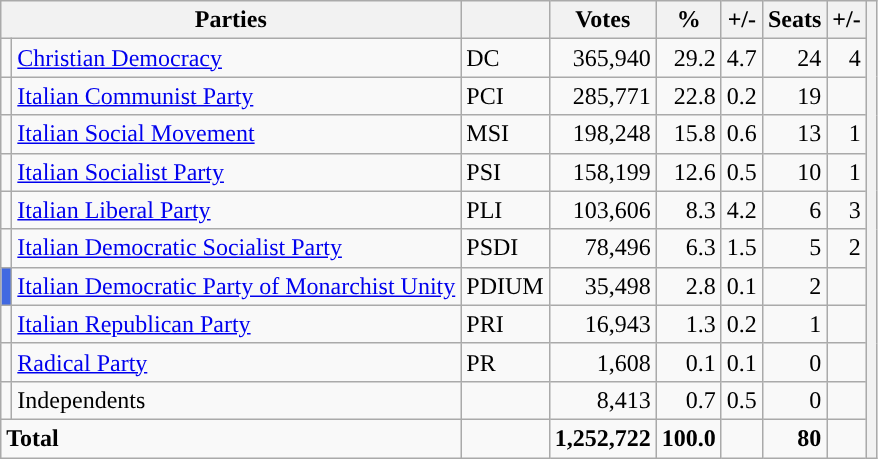<table class="wikitable">
<tr>
<th colspan="2">Parties</th>
<th></th>
<th>Votes</th>
<th>%</th>
<th>+/-</th>
<th>Seats</th>
<th>+/-</th>
<th rowspan="13"></th>
</tr>
<tr>
<td style="background-color:"></td>
<td><a href='#'>Christian Democracy</a></td>
<td>DC</td>
<td align=right>365,940</td>
<td align=right>29.2</td>
<td align=right> 4.7</td>
<td align=right>24</td>
<td align=right> 4</td>
</tr>
<tr>
<td style="background-color:"></td>
<td><a href='#'>Italian Communist Party</a></td>
<td>PCI</td>
<td align=right>285,771</td>
<td align=right>22.8</td>
<td align=right> 0.2</td>
<td align=right>19</td>
<td align=right></td>
</tr>
<tr>
<td style="background-color:"></td>
<td><a href='#'>Italian Social Movement</a></td>
<td>MSI</td>
<td align=right>198,248</td>
<td align=right>15.8</td>
<td align=right> 0.6</td>
<td align=right>13</td>
<td align=right> 1</td>
</tr>
<tr>
<td style="background-color:"></td>
<td><a href='#'>Italian Socialist Party</a></td>
<td>PSI</td>
<td align=right>158,199</td>
<td align=right>12.6</td>
<td align=right> 0.5</td>
<td align=right>10</td>
<td align=right> 1</td>
</tr>
<tr>
<td style="background-color:"></td>
<td><a href='#'>Italian Liberal Party</a></td>
<td>PLI</td>
<td align=right>103,606</td>
<td align=right>8.3</td>
<td align=right> 4.2</td>
<td align=right>6</td>
<td align=right> 3</td>
</tr>
<tr>
<td style="background-color:"></td>
<td><a href='#'>Italian Democratic Socialist Party</a></td>
<td>PSDI</td>
<td align=right>78,496</td>
<td align=right>6.3</td>
<td align=right> 1.5</td>
<td align=right>5</td>
<td align=right> 2</td>
</tr>
<tr>
<td style="background-color:royalblue"></td>
<td><a href='#'>Italian Democratic Party of Monarchist Unity</a></td>
<td>PDIUM</td>
<td align=right>35,498</td>
<td align=right>2.8</td>
<td align=right> 0.1</td>
<td align=right>2</td>
<td align=right></td>
</tr>
<tr>
<td style="background-color:"></td>
<td><a href='#'>Italian Republican Party</a></td>
<td>PRI</td>
<td align=right>16,943</td>
<td align=right>1.3</td>
<td align=right> 0.2</td>
<td align=right>1</td>
<td align=right></td>
</tr>
<tr>
<td style="background-color:"></td>
<td><a href='#'>Radical Party</a></td>
<td>PR</td>
<td align=right>1,608</td>
<td align=right>0.1</td>
<td align=right> 0.1</td>
<td align=right>0</td>
<td align=right></td>
</tr>
<tr>
<td style="background-color:"></td>
<td>Independents</td>
<td></td>
<td align=right>8,413</td>
<td align=right>0.7</td>
<td align=right> 0.5</td>
<td align=right>0</td>
<td align=right></td>
</tr>
<tr>
<td colspan="2"><strong>Total</strong></td>
<td></td>
<td align=right><strong>1,252,722</strong></td>
<td align=right><strong>100.0</strong></td>
<td></td>
<td align=right><strong>80</strong></td>
<td></td>
</tr>
</table>
